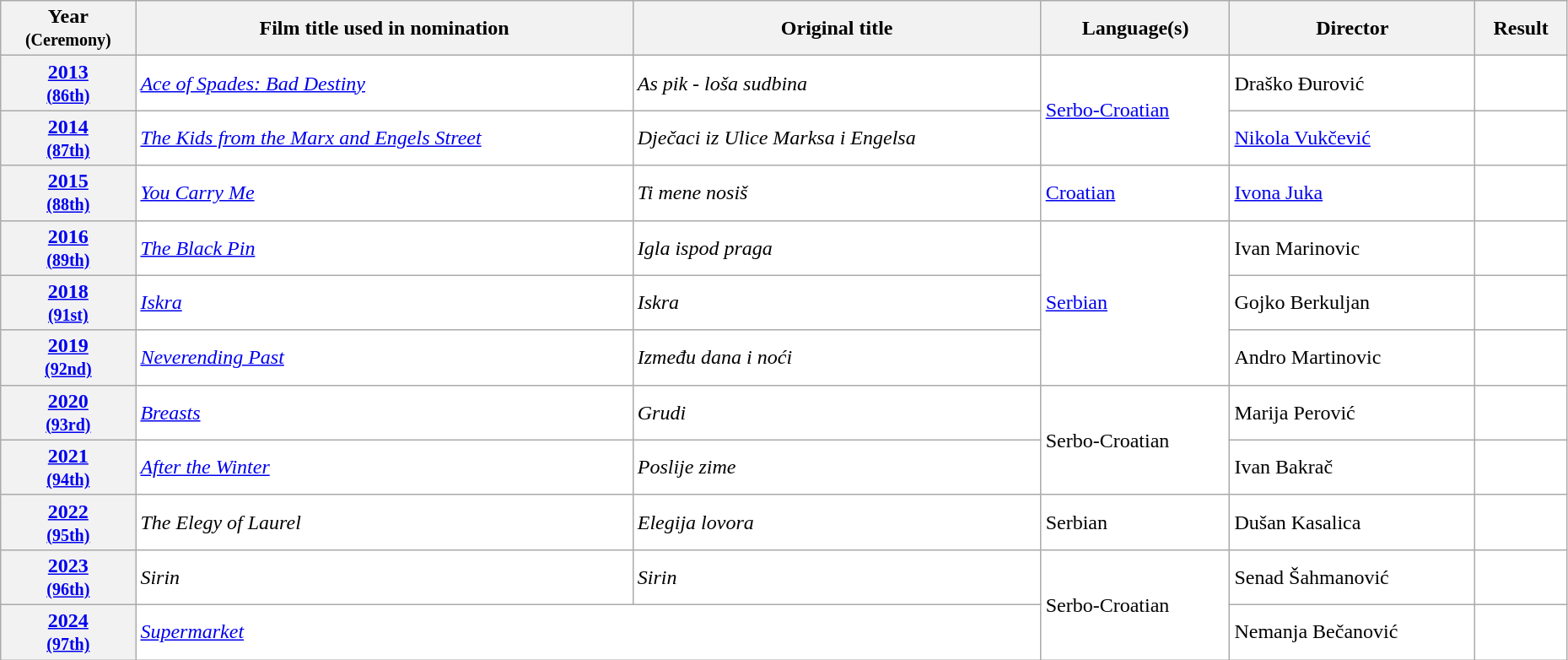<table class="wikitable sortable" width="98%" style="background:#ffffff;">
<tr>
<th>Year<br><small>(Ceremony)</small></th>
<th>Film title used in nomination</th>
<th>Original title</th>
<th>Language(s)</th>
<th>Director</th>
<th>Result</th>
</tr>
<tr>
<th align="center"><a href='#'>2013</a><br><small><a href='#'>(86th)</a></small></th>
<td><em><a href='#'>Ace of Spades: Bad Destiny</a></em></td>
<td><em>As pik - loša sudbina</em></td>
<td rowspan="2"><a href='#'>Serbo-Croatian</a></td>
<td>Draško Đurović</td>
<td></td>
</tr>
<tr>
<th align="center"><a href='#'>2014</a><br><small><a href='#'>(87th)</a></small></th>
<td><em><a href='#'>The Kids from the Marx and Engels Street</a></em></td>
<td><em>Dječaci iz Ulice Marksa i Engelsa</em></td>
<td><a href='#'>Nikola Vukčević</a></td>
<td></td>
</tr>
<tr>
<th align="center"><a href='#'>2015</a><br><small><a href='#'>(88th)</a></small></th>
<td><em><a href='#'>You Carry Me</a></em></td>
<td><em>Ti mene nosiš</em></td>
<td><a href='#'>Croatian</a></td>
<td><a href='#'>Ivona Juka</a></td>
<td></td>
</tr>
<tr>
<th align="center"><a href='#'>2016</a><br><small><a href='#'>(89th)</a></small></th>
<td><em><a href='#'>The Black Pin</a></em></td>
<td><em>Igla ispod praga</em></td>
<td rowspan="3"><a href='#'>Serbian</a></td>
<td>Ivan Marinovic</td>
<td></td>
</tr>
<tr>
<th align="center"><a href='#'>2018</a><br><small><a href='#'>(91st)</a></small></th>
<td><em><a href='#'>Iskra</a></em></td>
<td><em>Iskra</em></td>
<td>Gojko Berkuljan</td>
<td></td>
</tr>
<tr>
<th align="center"><a href='#'>2019</a><br><small><a href='#'>(92nd)</a></small></th>
<td><em><a href='#'>Neverending Past</a></em></td>
<td><em>Između dana i noći</em></td>
<td>Andro Martinovic</td>
<td></td>
</tr>
<tr>
<th align="center"><a href='#'>2020</a><br><small><a href='#'>(93rd)</a></small></th>
<td><em><a href='#'>Breasts</a></em></td>
<td><em>Grudi</em></td>
<td rowspan="2">Serbo-Croatian</td>
<td>Marija Perović</td>
<td></td>
</tr>
<tr>
<th align="center"><a href='#'>2021</a><br><small><a href='#'>(94th)</a></small></th>
<td><em><a href='#'>After the Winter</a></em></td>
<td><em>Poslije zime</em></td>
<td>Ivan Bakrač</td>
<td></td>
</tr>
<tr>
<th align="center"><a href='#'>2022</a><br><small><a href='#'>(95th)</a></small></th>
<td><em>The Elegy of Laurel</em></td>
<td><em>Elegija lovora</em></td>
<td>Serbian</td>
<td>Dušan Kasalica</td>
<td></td>
</tr>
<tr>
<th align="center"><a href='#'>2023</a><br><small><a href='#'>(96th)</a></small></th>
<td><em>Sirin</em></td>
<td><em>Sirin</em></td>
<td rowspan="2">Serbo-Croatian</td>
<td>Senad Šahmanović</td>
<td></td>
</tr>
<tr>
<th><a href='#'>2024</a><br><small><a href='#'>(97th)</a></small></th>
<td colspan="2"><em><a href='#'>Supermarket</a></em></td>
<td>Nemanja Bečanović</td>
<td></td>
</tr>
</table>
